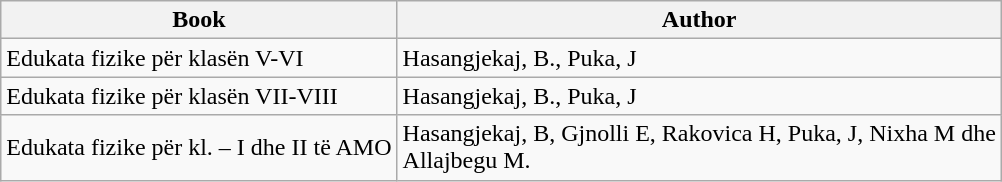<table class="wikitable">
<tr>
<th>Book</th>
<th>Author</th>
</tr>
<tr>
<td>Edukata fizike për klasën V-VI</td>
<td>Hasangjekaj, B., Puka, J</td>
</tr>
<tr>
<td>Edukata fizike për klasën VII-VIII</td>
<td>Hasangjekaj, B., Puka, J</td>
</tr>
<tr>
<td>Edukata fizike për kl. – I dhe II të AMO</td>
<td>Hasangjekaj, B, Gjnolli E, Rakovica H, Puka, J, Nixha M dhe<br>Allajbegu M.</td>
</tr>
</table>
